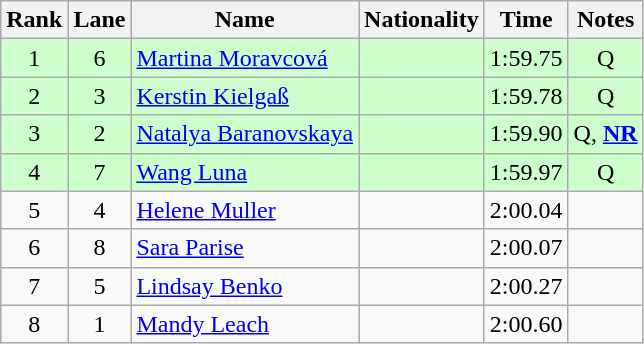<table class="wikitable sortable" style="text-align:center">
<tr>
<th>Rank</th>
<th>Lane</th>
<th>Name</th>
<th>Nationality</th>
<th>Time</th>
<th>Notes</th>
</tr>
<tr bgcolor=#cfc>
<td>1</td>
<td>6</td>
<td align=left><a href='#'>Martina Moravcová</a></td>
<td align=left></td>
<td>1:59.75</td>
<td>Q</td>
</tr>
<tr bgcolor=#cfc>
<td>2</td>
<td>3</td>
<td align=left><a href='#'>Kerstin Kielgaß</a></td>
<td align=left></td>
<td>1:59.78</td>
<td>Q</td>
</tr>
<tr bgcolor=#cfc>
<td>3</td>
<td>2</td>
<td align=left><a href='#'>Natalya Baranovskaya</a></td>
<td align=left></td>
<td>1:59.90</td>
<td>Q, <strong><a href='#'>NR</a></strong></td>
</tr>
<tr bgcolor=#cfc>
<td>4</td>
<td>7</td>
<td align=left><a href='#'>Wang Luna</a></td>
<td align=left></td>
<td>1:59.97</td>
<td>Q</td>
</tr>
<tr>
<td>5</td>
<td>4</td>
<td align=left><a href='#'>Helene Muller</a></td>
<td align=left></td>
<td>2:00.04</td>
<td></td>
</tr>
<tr>
<td>6</td>
<td>8</td>
<td align=left><a href='#'>Sara Parise</a></td>
<td align=left></td>
<td>2:00.07</td>
<td></td>
</tr>
<tr>
<td>7</td>
<td>5</td>
<td align=left><a href='#'>Lindsay Benko</a></td>
<td align=left></td>
<td>2:00.27</td>
<td></td>
</tr>
<tr>
<td>8</td>
<td>1</td>
<td align=left><a href='#'>Mandy Leach</a></td>
<td align=left></td>
<td>2:00.60</td>
<td></td>
</tr>
</table>
